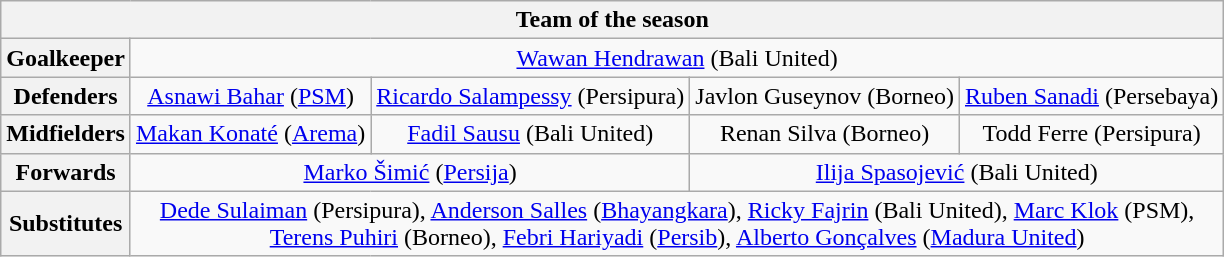<table class="wikitable" style="text-align:center;">
<tr>
<th colspan="5">Team of the season</th>
</tr>
<tr>
<th>Goalkeeper</th>
<td colspan="4"> <a href='#'>Wawan Hendrawan</a> (Bali United)</td>
</tr>
<tr>
<th>Defenders</th>
<td> <a href='#'>Asnawi Bahar</a> (<a href='#'>PSM</a>)</td>
<td> <a href='#'>Ricardo Salampessy</a> (Persipura)</td>
<td> Javlon Guseynov (Borneo)</td>
<td> <a href='#'>Ruben Sanadi</a> (Persebaya)</td>
</tr>
<tr>
<th>Midfielders</th>
<td> <a href='#'>Makan Konaté</a> (<a href='#'>Arema</a>)</td>
<td> <a href='#'>Fadil Sausu</a> (Bali United)</td>
<td> Renan Silva (Borneo)</td>
<td> Todd Ferre (Persipura)</td>
</tr>
<tr>
<th>Forwards</th>
<td colspan="2"> <a href='#'>Marko Šimić</a> (<a href='#'>Persija</a>)</td>
<td colspan="2"> <a href='#'>Ilija Spasojević</a> (Bali United)</td>
</tr>
<tr>
<th>Substitutes</th>
<td colspan="4"> <a href='#'>Dede Sulaiman</a> (Persipura),  <a href='#'>Anderson Salles</a> (<a href='#'>Bhayangkara</a>),  <a href='#'>Ricky Fajrin</a> (Bali United),  <a href='#'>Marc Klok</a> (PSM),<br> <a href='#'>Terens Puhiri</a> (Borneo),  <a href='#'>Febri Hariyadi</a> (<a href='#'>Persib</a>),  <a href='#'>Alberto Gonçalves</a> (<a href='#'>Madura United</a>)</td>
</tr>
</table>
